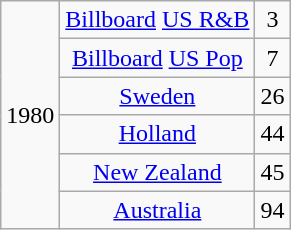<table class="wikitable" style="text-align:center;">
<tr>
<td rowspan=6>1980</td>
<td><a href='#'>Billboard</a> <a href='#'>US R&B</a></td>
<td>3</td>
</tr>
<tr>
<td><a href='#'>Billboard</a> <a href='#'>US Pop</a></td>
<td>7</td>
</tr>
<tr>
<td><a href='#'>Sweden</a></td>
<td>26</td>
</tr>
<tr>
<td><a href='#'>Holland</a></td>
<td>44</td>
</tr>
<tr>
<td><a href='#'>New Zealand</a></td>
<td>45</td>
</tr>
<tr>
<td><a href='#'>Australia</a></td>
<td>94</td>
</tr>
</table>
